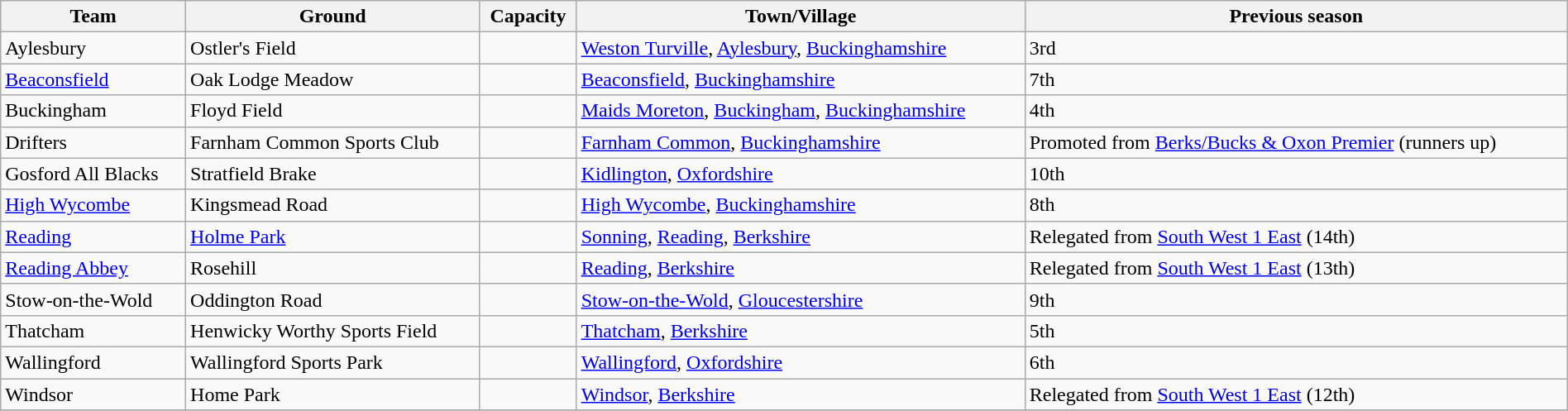<table class="wikitable sortable" width=100%>
<tr>
<th>Team</th>
<th>Ground</th>
<th>Capacity</th>
<th>Town/Village</th>
<th>Previous season</th>
</tr>
<tr>
<td>Aylesbury</td>
<td>Ostler's Field</td>
<td></td>
<td><a href='#'>Weston Turville</a>, <a href='#'>Aylesbury</a>, <a href='#'>Buckinghamshire</a></td>
<td>3rd</td>
</tr>
<tr>
<td><a href='#'>Beaconsfield</a></td>
<td>Oak Lodge Meadow</td>
<td></td>
<td><a href='#'>Beaconsfield</a>, <a href='#'>Buckinghamshire</a></td>
<td>7th</td>
</tr>
<tr>
<td>Buckingham</td>
<td>Floyd Field</td>
<td></td>
<td><a href='#'>Maids Moreton</a>, <a href='#'>Buckingham</a>, <a href='#'>Buckinghamshire</a></td>
<td>4th</td>
</tr>
<tr>
<td>Drifters</td>
<td>Farnham Common Sports Club</td>
<td></td>
<td><a href='#'>Farnham Common</a>, <a href='#'>Buckinghamshire</a></td>
<td>Promoted from <a href='#'>Berks/Bucks & Oxon Premier</a> (runners up)</td>
</tr>
<tr>
<td>Gosford All Blacks</td>
<td>Stratfield Brake</td>
<td></td>
<td><a href='#'>Kidlington</a>, <a href='#'>Oxfordshire</a></td>
<td>10th</td>
</tr>
<tr>
<td><a href='#'>High Wycombe</a></td>
<td>Kingsmead Road</td>
<td></td>
<td><a href='#'>High Wycombe</a>, <a href='#'>Buckinghamshire</a></td>
<td>8th</td>
</tr>
<tr>
<td><a href='#'>Reading</a></td>
<td><a href='#'>Holme Park</a></td>
<td></td>
<td><a href='#'>Sonning</a>, <a href='#'>Reading</a>, <a href='#'>Berkshire</a></td>
<td>Relegated from <a href='#'>South West 1 East</a> (14th)</td>
</tr>
<tr>
<td><a href='#'>Reading Abbey</a></td>
<td>Rosehill</td>
<td></td>
<td><a href='#'>Reading</a>, <a href='#'>Berkshire</a></td>
<td>Relegated from <a href='#'>South West 1 East</a> (13th)</td>
</tr>
<tr>
<td>Stow-on-the-Wold</td>
<td>Oddington Road</td>
<td></td>
<td><a href='#'>Stow-on-the-Wold</a>, <a href='#'>Gloucestershire</a></td>
<td>9th</td>
</tr>
<tr>
<td>Thatcham</td>
<td>Henwicky Worthy Sports Field</td>
<td></td>
<td><a href='#'>Thatcham</a>, <a href='#'>Berkshire</a></td>
<td>5th</td>
</tr>
<tr>
<td>Wallingford</td>
<td>Wallingford Sports Park</td>
<td></td>
<td><a href='#'>Wallingford</a>, <a href='#'>Oxfordshire</a></td>
<td>6th</td>
</tr>
<tr>
<td>Windsor</td>
<td>Home Park</td>
<td></td>
<td><a href='#'>Windsor</a>, <a href='#'>Berkshire</a></td>
<td>Relegated from <a href='#'>South West 1 East</a> (12th)</td>
</tr>
<tr>
</tr>
</table>
